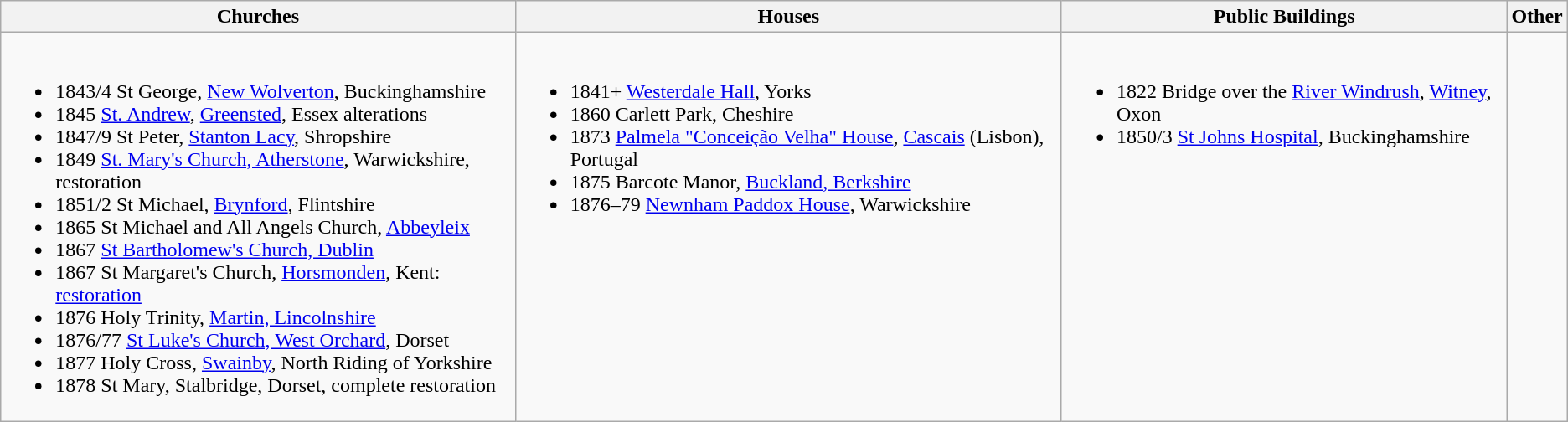<table class="wikitable">
<tr>
<th>Churches</th>
<th>Houses</th>
<th>Public Buildings</th>
<th>Other</th>
</tr>
<tr valign="top">
<td><br><ul><li>1843/4 St George, <a href='#'>New Wolverton</a>, Buckinghamshire</li><li>1845 <a href='#'>St. Andrew</a>, <a href='#'>Greensted</a>, Essex alterations</li><li>1847/9 St Peter, <a href='#'>Stanton Lacy</a>, Shropshire</li><li>1849 <a href='#'>St. Mary's Church, Atherstone</a>, Warwickshire, restoration</li><li>1851/2 St Michael, <a href='#'>Brynford</a>, Flintshire</li><li>1865 St Michael and All Angels Church, <a href='#'>Abbeyleix</a></li><li>1867 <a href='#'>St Bartholomew's Church, Dublin</a></li><li>1867 St Margaret's Church, <a href='#'>Horsmonden</a>, Kent: <a href='#'>restoration</a></li><li>1876 Holy Trinity, <a href='#'>Martin, Lincolnshire</a></li><li>1876/77 <a href='#'>St Luke's Church, West Orchard</a>, Dorset</li><li>1877 Holy Cross, <a href='#'>Swainby</a>, North Riding of Yorkshire</li><li>1878 St Mary, Stalbridge, Dorset, complete restoration</li></ul></td>
<td><br><ul><li>1841+ <a href='#'>Westerdale Hall</a>, Yorks</li><li>1860 Carlett Park, Cheshire</li><li>1873 <a href='#'>Palmela "Conceição Velha" House</a>, <a href='#'>Cascais</a> (Lisbon), Portugal</li><li>1875 Barcote Manor, <a href='#'>Buckland, Berkshire</a></li><li>1876–79 <a href='#'>Newnham Paddox House</a>, Warwickshire</li></ul></td>
<td><br><ul><li>1822 Bridge over the <a href='#'>River Windrush</a>, <a href='#'>Witney</a>, Oxon</li><li>1850/3 <a href='#'>St Johns Hospital</a>, Buckinghamshire</li></ul></td>
<td></td>
</tr>
</table>
